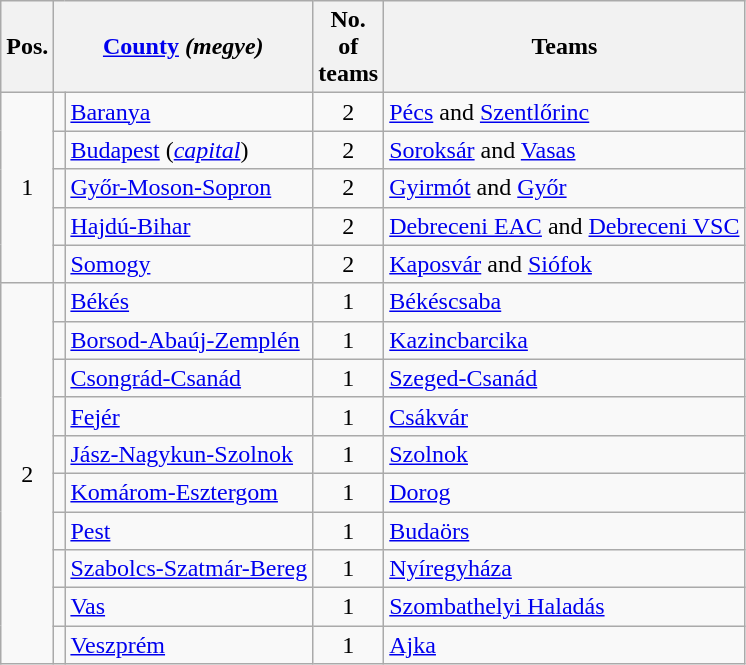<table class="wikitable" style="float:left;margin-right:2em;">
<tr>
<th>Pos.</th>
<th colspan=2><a href='#'>County</a> <em>(megye)</em></th>
<th width=30>No. of teams</th>
<th>Teams</th>
</tr>
<tr>
<td rowspan="5" align="center">1</td>
<td align=center></td>
<td><a href='#'>Baranya</a></td>
<td align="center">2</td>
<td><a href='#'>Pécs</a> and <a href='#'>Szentlőrinc</a></td>
</tr>
<tr>
<td align=center></td>
<td><a href='#'>Budapest</a> (<em><a href='#'>capital</a></em>)</td>
<td align="center">2</td>
<td><a href='#'>Soroksár</a> and <a href='#'>Vasas</a></td>
</tr>
<tr>
<td align=center></td>
<td><a href='#'>Győr-Moson-Sopron</a></td>
<td align="center">2</td>
<td><a href='#'>Gyirmót</a> and <a href='#'>Győr</a></td>
</tr>
<tr>
<td align=center></td>
<td><a href='#'>Hajdú-Bihar</a></td>
<td align="center">2</td>
<td><a href='#'>Debreceni EAC</a> and <a href='#'>Debreceni VSC</a></td>
</tr>
<tr>
<td align=center></td>
<td><a href='#'>Somogy</a></td>
<td align="center">2</td>
<td><a href='#'>Kaposvár</a> and <a href='#'>Siófok</a></td>
</tr>
<tr>
<td rowspan="10" align="center">2</td>
<td align=center></td>
<td><a href='#'>Békés</a></td>
<td align="center">1</td>
<td><a href='#'>Békéscsaba</a></td>
</tr>
<tr>
<td align=center></td>
<td><a href='#'>Borsod-Abaúj-Zemplén</a></td>
<td align="center">1</td>
<td><a href='#'>Kazincbarcika</a></td>
</tr>
<tr>
<td align=center></td>
<td><a href='#'>Csongrád-Csanád</a></td>
<td align="center">1</td>
<td><a href='#'>Szeged-Csanád</a></td>
</tr>
<tr>
<td align=center></td>
<td><a href='#'>Fejér</a></td>
<td align="center">1</td>
<td><a href='#'>Csákvár</a></td>
</tr>
<tr>
<td align=center></td>
<td><a href='#'>Jász-Nagykun-Szolnok</a></td>
<td align="center">1</td>
<td><a href='#'>Szolnok</a></td>
</tr>
<tr>
<td align=center></td>
<td><a href='#'>Komárom-Esztergom</a></td>
<td align="center">1</td>
<td><a href='#'>Dorog</a></td>
</tr>
<tr>
<td align=center></td>
<td><a href='#'>Pest</a></td>
<td align="center">1</td>
<td><a href='#'>Budaörs</a></td>
</tr>
<tr>
<td align=center></td>
<td><a href='#'>Szabolcs-Szatmár-Bereg</a></td>
<td align="center">1</td>
<td><a href='#'>Nyíregyháza</a></td>
</tr>
<tr>
<td align=center></td>
<td><a href='#'>Vas</a></td>
<td align="center">1</td>
<td><a href='#'>Szombathelyi Haladás</a></td>
</tr>
<tr>
<td align=center></td>
<td><a href='#'>Veszprém</a></td>
<td align="center">1</td>
<td><a href='#'>Ajka</a></td>
</tr>
</table>
